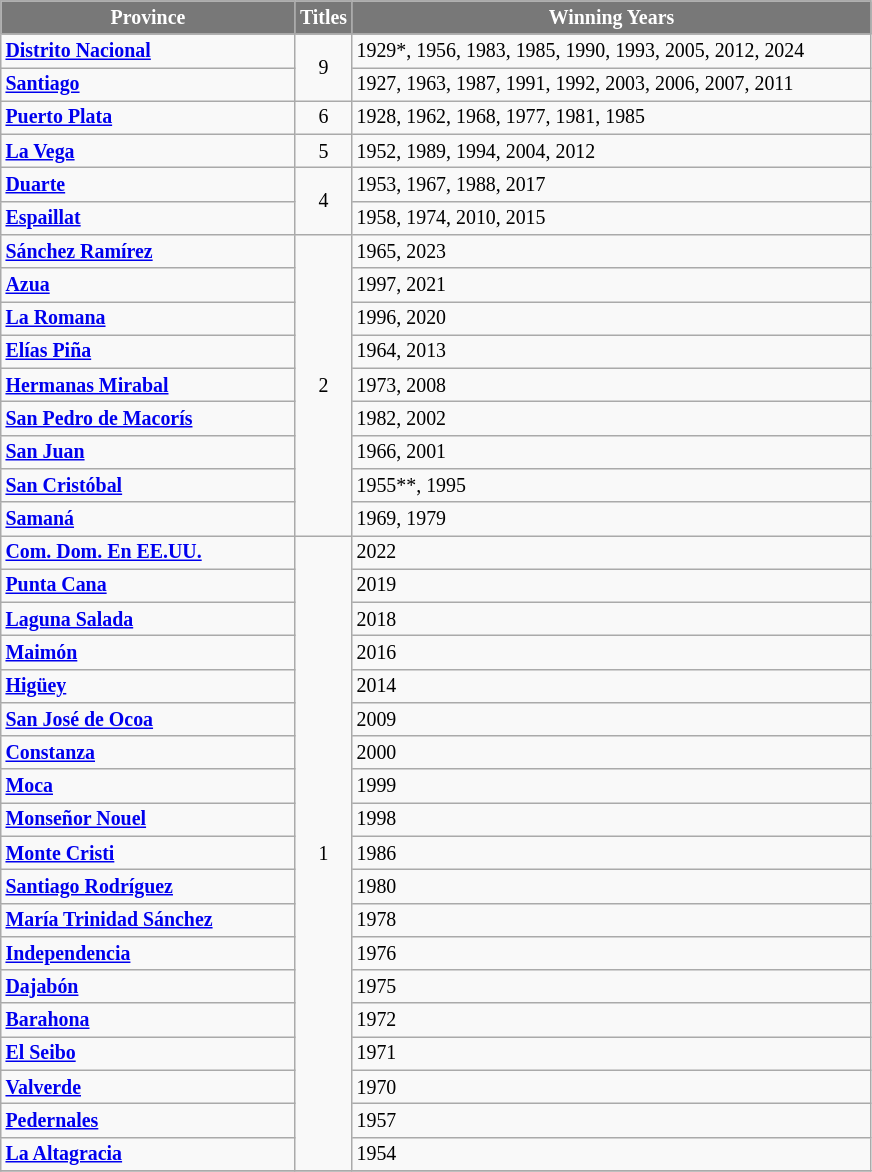<table class="wikitable sortable" style="font-size: 83%;">
<tr>
<th width="190" style="background-color:#787878;color:#FFFFFF;">Province</th>
<th width="30"  style="background-color:#787878;color:#FFFFFF;">Titles</th>
<th width="340" style="background-color:#787878;color:#FFFFFF;">Winning Years</th>
</tr>
<tr>
<td><strong><a href='#'>Distrito Nacional</a></strong></td>
<td rowspan="2" style="text-align:center;">9</td>
<td>1929*, 1956, 1983, 1985, 1990, 1993, 2005, 2012, 2024</td>
</tr>
<tr>
<td><strong><a href='#'>Santiago</a></strong></td>
<td>1927, 1963, 1987, 1991, 1992, 2003, 2006, 2007, 2011</td>
</tr>
<tr>
<td><strong><a href='#'>Puerto Plata</a></strong></td>
<td align=center>6</td>
<td>1928, 1962, 1968, 1977, 1981, 1985</td>
</tr>
<tr>
<td rowspan="1"><strong><a href='#'>La Vega</a></strong></td>
<td align=center>5</td>
<td>1952, 1989, 1994, 2004, 2012</td>
</tr>
<tr>
<td><strong><a href='#'>Duarte</a></strong></td>
<td rowspan="2" align=center>4</td>
<td>1953, 1967, 1988, 2017</td>
</tr>
<tr>
<td><strong><a href='#'>Espaillat</a></strong></td>
<td>1958, 1974, 2010, 2015</td>
</tr>
<tr>
<td><strong><a href='#'>Sánchez Ramírez</a></strong></td>
<td rowspan="9"  align=center>2</td>
<td>1965, 2023</td>
</tr>
<tr>
<td><strong><a href='#'>Azua</a></strong></td>
<td>1997, 2021</td>
</tr>
<tr>
<td><strong><a href='#'>La Romana</a></strong></td>
<td>1996, 2020</td>
</tr>
<tr>
<td><strong><a href='#'>Elías Piña</a></strong></td>
<td>1964, 2013</td>
</tr>
<tr>
<td><strong><a href='#'>Hermanas Mirabal</a></strong></td>
<td>1973, 2008</td>
</tr>
<tr>
<td><strong><a href='#'>San Pedro de Macorís</a></strong></td>
<td>1982, 2002</td>
</tr>
<tr>
<td><strong><a href='#'>San Juan</a></strong></td>
<td>1966, 2001</td>
</tr>
<tr>
<td><strong><a href='#'>San Cristóbal</a></strong></td>
<td>1955**, 1995</td>
</tr>
<tr>
<td><strong><a href='#'>Samaná</a></strong></td>
<td>1969, 1979</td>
</tr>
<tr>
<td><strong><a href='#'>Com. Dom. En EE.UU.</a></strong></td>
<td rowspan="19" align=center>1</td>
<td>2022</td>
</tr>
<tr>
<td><strong><a href='#'>Punta Cana</a></strong></td>
<td>2019</td>
</tr>
<tr>
<td><strong><a href='#'>Laguna Salada</a></strong></td>
<td>2018</td>
</tr>
<tr>
<td><strong><a href='#'>Maimón</a></strong></td>
<td>2016</td>
</tr>
<tr>
<td><strong><a href='#'>Higüey</a></strong></td>
<td>2014</td>
</tr>
<tr>
<td><strong><a href='#'>San José de Ocoa</a></strong></td>
<td>2009</td>
</tr>
<tr>
<td><strong><a href='#'>Constanza</a></strong></td>
<td>2000</td>
</tr>
<tr>
<td><strong><a href='#'>Moca</a></strong></td>
<td>1999</td>
</tr>
<tr>
<td><strong><a href='#'>Monseñor Nouel</a></strong></td>
<td>1998</td>
</tr>
<tr>
<td><strong><a href='#'>Monte Cristi</a></strong></td>
<td>1986</td>
</tr>
<tr>
<td><strong><a href='#'>Santiago Rodríguez</a></strong></td>
<td>1980</td>
</tr>
<tr>
<td><strong><a href='#'>María Trinidad Sánchez</a></strong></td>
<td>1978</td>
</tr>
<tr>
<td><strong><a href='#'>Independencia</a></strong></td>
<td>1976</td>
</tr>
<tr>
<td><strong><a href='#'>Dajabón</a></strong></td>
<td>1975</td>
</tr>
<tr>
<td><strong><a href='#'>Barahona</a></strong></td>
<td>1972</td>
</tr>
<tr>
<td><strong><a href='#'>El Seibo</a></strong></td>
<td>1971</td>
</tr>
<tr>
<td><strong><a href='#'>Valverde</a></strong></td>
<td>1970</td>
</tr>
<tr>
<td><strong><a href='#'>Pedernales</a></strong></td>
<td>1957</td>
</tr>
<tr>
<td><strong><a href='#'>La Altagracia</a></strong></td>
<td>1954</td>
</tr>
<tr>
</tr>
</table>
